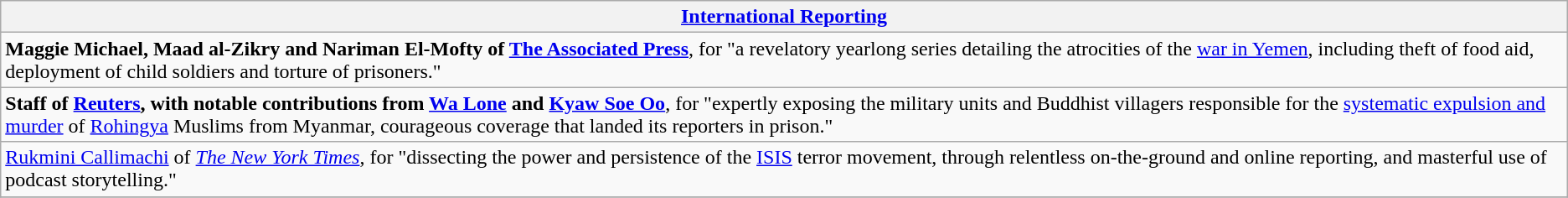<table class="wikitable" style="float:left; float:none;">
<tr>
<th><a href='#'>International Reporting</a></th>
</tr>
<tr>
<td><strong>Maggie Michael, Maad al-Zikry and Nariman El-Mofty of <a href='#'>The Associated Press</a></strong>, for "a revelatory yearlong series detailing the atrocities of the <a href='#'>war in Yemen</a>, including theft of food aid, deployment of child soldiers and torture of prisoners."</td>
</tr>
<tr>
<td><strong>Staff of <a href='#'>Reuters</a>, with notable contributions from <a href='#'>Wa Lone</a> and <a href='#'>Kyaw Soe Oo</a></strong>, for "expertly exposing the military units and Buddhist villagers responsible for the <a href='#'>systematic expulsion and murder</a> of <a href='#'>Rohingya</a> Muslims from Myanmar, courageous coverage that landed its reporters in prison."</td>
</tr>
<tr>
<td><a href='#'>Rukmini Callimachi</a> of <em><a href='#'>The New York Times</a></em>, for "dissecting the power and persistence of the <a href='#'>ISIS</a> terror movement, through relentless on-the-ground and online reporting, and masterful use of podcast storytelling."</td>
</tr>
<tr>
</tr>
</table>
